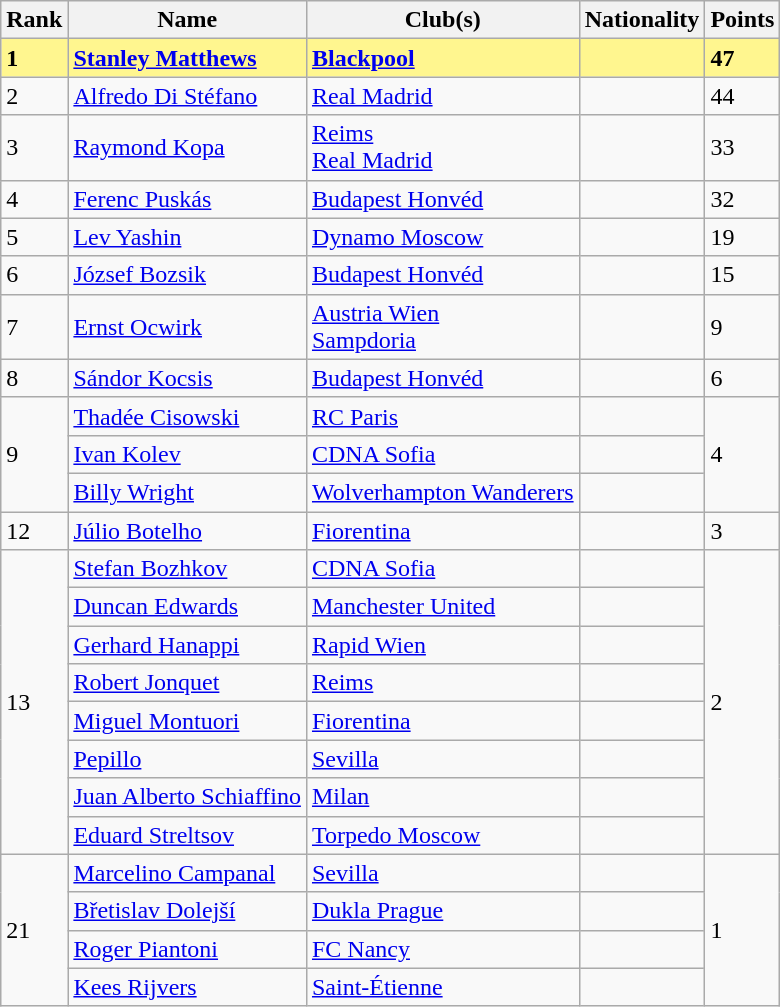<table class="wikitable">
<tr>
<th>Rank</th>
<th>Name</th>
<th>Club(s)</th>
<th>Nationality</th>
<th>Points</th>
</tr>
<tr style="background-color: #FFF68F; font-weight: bold;">
<td>1</td>
<td><a href='#'>Stanley Matthews</a></td>
<td> <a href='#'>Blackpool</a></td>
<td></td>
<td>47</td>
</tr>
<tr>
<td>2</td>
<td><a href='#'>Alfredo Di Stéfano</a></td>
<td> <a href='#'>Real Madrid</a></td>
<td></td>
<td>44</td>
</tr>
<tr>
<td>3</td>
<td><a href='#'>Raymond Kopa</a></td>
<td> <a href='#'>Reims</a><br> <a href='#'>Real Madrid</a></td>
<td></td>
<td>33</td>
</tr>
<tr>
<td>4</td>
<td><a href='#'>Ferenc Puskás</a></td>
<td> <a href='#'>Budapest Honvéd</a></td>
<td></td>
<td>32</td>
</tr>
<tr>
<td>5</td>
<td><a href='#'>Lev Yashin</a></td>
<td> <a href='#'>Dynamo Moscow</a></td>
<td></td>
<td>19</td>
</tr>
<tr>
<td>6</td>
<td><a href='#'>József Bozsik</a></td>
<td> <a href='#'>Budapest Honvéd</a></td>
<td></td>
<td>15</td>
</tr>
<tr>
<td>7</td>
<td><a href='#'>Ernst Ocwirk</a></td>
<td> <a href='#'>Austria Wien</a><br> <a href='#'>Sampdoria</a></td>
<td></td>
<td>9</td>
</tr>
<tr>
<td>8</td>
<td><a href='#'>Sándor Kocsis</a></td>
<td> <a href='#'>Budapest Honvéd</a></td>
<td></td>
<td>6</td>
</tr>
<tr>
<td rowspan="3">9</td>
<td><a href='#'>Thadée Cisowski</a></td>
<td> <a href='#'>RC Paris</a></td>
<td></td>
<td rowspan="3">4</td>
</tr>
<tr>
<td><a href='#'>Ivan Kolev</a></td>
<td> <a href='#'>CDNA Sofia</a></td>
<td></td>
</tr>
<tr>
<td><a href='#'>Billy Wright</a></td>
<td> <a href='#'>Wolverhampton Wanderers</a></td>
<td></td>
</tr>
<tr>
<td>12</td>
<td><a href='#'>Júlio Botelho</a></td>
<td> <a href='#'>Fiorentina</a></td>
<td></td>
<td>3</td>
</tr>
<tr>
<td rowspan="8">13</td>
<td><a href='#'>Stefan Bozhkov</a></td>
<td> <a href='#'>CDNA Sofia</a></td>
<td></td>
<td rowspan="8">2</td>
</tr>
<tr>
<td><a href='#'>Duncan Edwards</a></td>
<td> <a href='#'>Manchester United</a></td>
<td></td>
</tr>
<tr>
<td><a href='#'>Gerhard Hanappi</a></td>
<td> <a href='#'>Rapid Wien</a></td>
<td></td>
</tr>
<tr>
<td><a href='#'>Robert Jonquet</a></td>
<td> <a href='#'>Reims</a></td>
<td></td>
</tr>
<tr>
<td><a href='#'>Miguel Montuori</a></td>
<td> <a href='#'>Fiorentina</a></td>
<td></td>
</tr>
<tr>
<td><a href='#'>Pepillo</a></td>
<td> <a href='#'>Sevilla</a></td>
<td></td>
</tr>
<tr>
<td><a href='#'>Juan Alberto Schiaffino</a></td>
<td> <a href='#'>Milan</a></td>
<td></td>
</tr>
<tr>
<td><a href='#'>Eduard Streltsov</a></td>
<td> <a href='#'>Torpedo Moscow</a></td>
<td></td>
</tr>
<tr>
<td rowspan="4">21</td>
<td><a href='#'>Marcelino Campanal</a></td>
<td> <a href='#'>Sevilla</a></td>
<td></td>
<td rowspan="4">1</td>
</tr>
<tr>
<td><a href='#'>Břetislav Dolejší</a></td>
<td> <a href='#'>Dukla Prague</a></td>
<td></td>
</tr>
<tr>
<td><a href='#'>Roger Piantoni</a></td>
<td> <a href='#'>FC Nancy</a></td>
<td></td>
</tr>
<tr>
<td><a href='#'>Kees Rijvers</a></td>
<td> <a href='#'>Saint-Étienne</a></td>
<td></td>
</tr>
</table>
